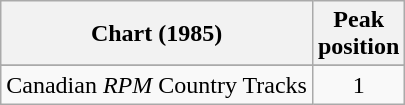<table class="wikitable sortable">
<tr>
<th align="left">Chart (1985)</th>
<th align="center">Peak<br>position</th>
</tr>
<tr>
</tr>
<tr>
<td align="left">Canadian <em>RPM</em> Country Tracks</td>
<td align="center">1</td>
</tr>
</table>
